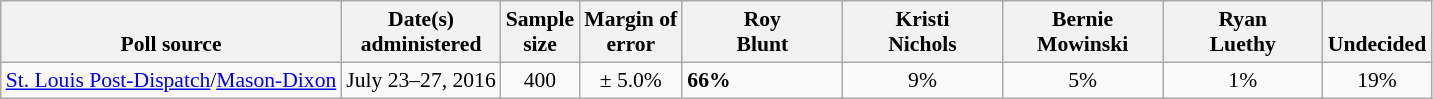<table class="wikitable" style="font-size:90%;">
<tr valign= bottom>
<th>Poll source</th>
<th>Date(s)<br>administered</th>
<th>Sample<br>size</th>
<th>Margin of<br>error</th>
<th style="width:100px;">Roy<br>Blunt</th>
<th style="width:100px;">Kristi<br>Nichols</th>
<th style="width:100px;">Bernie<br>Mowinski</th>
<th style="width:100px;">Ryan<br>Luethy</th>
<th>Undecided</th>
</tr>
<tr>
<td><a href='#'>St. Louis Post-Dispatch</a>/<a href='#'>Mason-Dixon</a></td>
<td align=center>July 23–27, 2016</td>
<td align=center>400</td>
<td align=center>± 5.0%</td>
<td><strong>66%</strong></td>
<td align=center>9%</td>
<td align=center>5%</td>
<td align=center>1%</td>
<td align=center>19%</td>
</tr>
</table>
